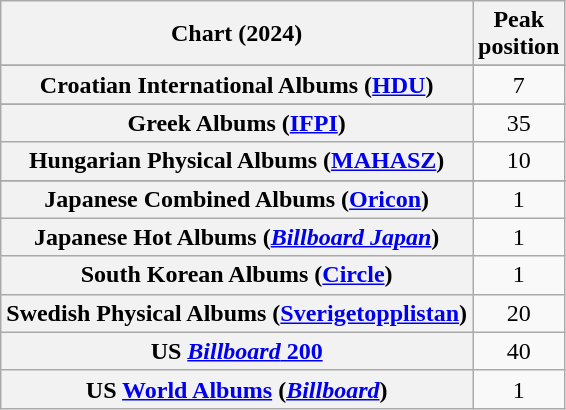<table class="wikitable sortable plainrowheaders" style="text-align:center;">
<tr>
<th scope="col">Chart (2024)</th>
<th scope="col">Peak<br>position</th>
</tr>
<tr>
</tr>
<tr>
<th scope="row">Croatian International Albums (<a href='#'>HDU</a>)</th>
<td>7</td>
</tr>
<tr>
</tr>
<tr>
<th scope="row">Greek Albums (<a href='#'>IFPI</a>)</th>
<td>35</td>
</tr>
<tr>
<th scope="row">Hungarian Physical Albums (<a href='#'>MAHASZ</a>)</th>
<td>10</td>
</tr>
<tr>
</tr>
<tr>
<th scope="row">Japanese Combined Albums (<a href='#'>Oricon</a>)</th>
<td>1</td>
</tr>
<tr>
<th scope="row">Japanese Hot Albums (<em><a href='#'>Billboard Japan</a></em>)</th>
<td>1</td>
</tr>
<tr>
<th scope="row">South Korean Albums (<a href='#'>Circle</a>)</th>
<td>1</td>
</tr>
<tr>
<th scope="row">Swedish Physical Albums (<a href='#'>Sverigetopplistan</a>)</th>
<td>20</td>
</tr>
<tr>
<th scope="row">US <a href='#'><em>Billboard</em> 200</a></th>
<td>40</td>
</tr>
<tr>
<th scope="row">US <a href='#'>World Albums</a> (<em><a href='#'>Billboard</a></em>)</th>
<td>1</td>
</tr>
</table>
